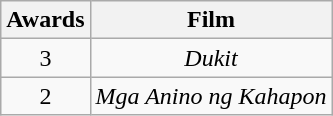<table class="wikitable" style="text-align:center">
<tr>
<th scope="col">Awards</th>
<th scope="col">Film</th>
</tr>
<tr>
<td>3</td>
<td><em>Dukit</em></td>
</tr>
<tr>
<td>2</td>
<td><em>Mga Anino ng Kahapon</em></td>
</tr>
</table>
